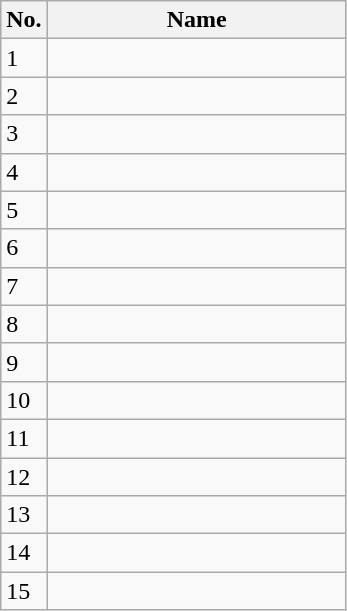<table class=wikitable sortable style=font-size:100%; text-align:center;>
<tr>
<th>No.</th>
<th style=width:12em>Name</th>
</tr>
<tr>
<td>1</td>
<td align=left></td>
</tr>
<tr>
<td>2</td>
<td align=left></td>
</tr>
<tr>
<td>3</td>
<td align=left></td>
</tr>
<tr>
<td>4</td>
<td align=left></td>
</tr>
<tr>
<td>5</td>
<td align=left></td>
</tr>
<tr>
<td>6</td>
<td align=left></td>
</tr>
<tr>
<td>7</td>
<td align=left></td>
</tr>
<tr>
<td>8</td>
<td align=left></td>
</tr>
<tr>
<td>9</td>
<td align=left></td>
</tr>
<tr>
<td>10</td>
<td align=left></td>
</tr>
<tr>
<td>11</td>
<td align=left></td>
</tr>
<tr>
<td>12</td>
<td align=left></td>
</tr>
<tr>
<td>13</td>
<td align=left></td>
</tr>
<tr>
<td>14</td>
<td align=left></td>
</tr>
<tr>
<td>15</td>
<td align=left></td>
</tr>
</table>
